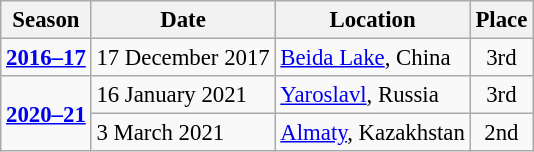<table class="wikitable"  style="text-align:center; font-size:95%;">
<tr>
<th>Season</th>
<th>Date</th>
<th>Location</th>
<th>Place</th>
</tr>
<tr>
<td align=center><strong><a href='#'>2016–17</a></strong></td>
<td align=left>17 December 2017</td>
<td align=left> <a href='#'>Beida Lake</a>, China</td>
<td>3rd</td>
</tr>
<tr>
<td align=center rowspan=2><strong><a href='#'>2020–21</a></strong></td>
<td align=left>16 January 2021</td>
<td align=left> <a href='#'>Yaroslavl</a>, Russia</td>
<td>3rd</td>
</tr>
<tr>
<td align=left>3 March 2021</td>
<td align=left> <a href='#'>Almaty</a>, Kazakhstan</td>
<td>2nd</td>
</tr>
</table>
